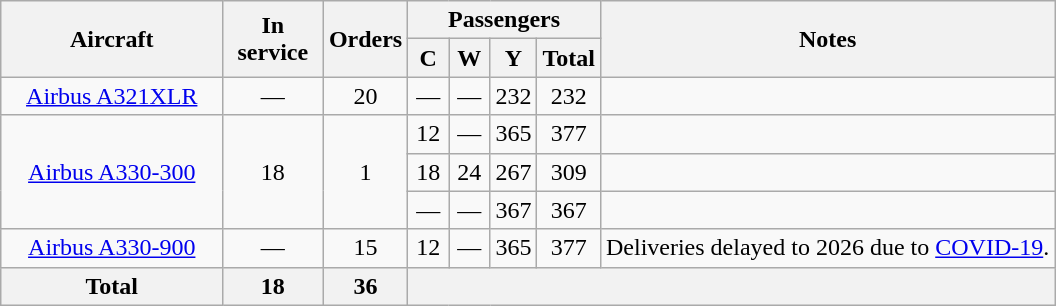<table class="wikitable" style="margin-left: auto; margin-right: auto; border: none; text-align:center;">
<tr>
<th rowspan=2 style="width:140px;">Aircraft</th>
<th rowspan=2 style="width:60px;">In service</th>
<th rowspan=2>Orders</th>
<th colspan=4>Passengers</th>
<th rowspan=2>Notes</th>
</tr>
<tr>
<th style="width:20px;"><abbr>C</abbr></th>
<th style="width:20px;"><abbr>W</abbr></th>
<th style="width:20px;"><abbr>Y</abbr></th>
<th style="width:20px;">Total</th>
</tr>
<tr>
<td><a href='#'>Airbus A321XLR</a></td>
<td>—</td>
<td>20</td>
<td>—</td>
<td>—</td>
<td>232</td>
<td>232</td>
<td></td>
</tr>
<tr>
<td rowspan="3"><a href='#'>Airbus A330-300</a></td>
<td rowspan="3">18</td>
<td rowspan="3">1</td>
<td><abbr>12</abbr></td>
<td>—</td>
<td>365</td>
<td>377</td>
<td></td>
</tr>
<tr>
<td>18</td>
<td>24</td>
<td>267</td>
<td>309</td>
<td></td>
</tr>
<tr>
<td>—</td>
<td>—</td>
<td>367</td>
<td>367</td>
<td></td>
</tr>
<tr>
<td><a href='#'>Airbus A330-900</a></td>
<td>—</td>
<td>15</td>
<td><abbr>12</abbr></td>
<td>—</td>
<td>365</td>
<td>377</td>
<td>Deliveries delayed to 2026 due to <a href='#'>COVID-19</a>.</td>
</tr>
<tr>
<th>Total</th>
<th>18</th>
<th>36</th>
<th colspan=6></th>
</tr>
</table>
